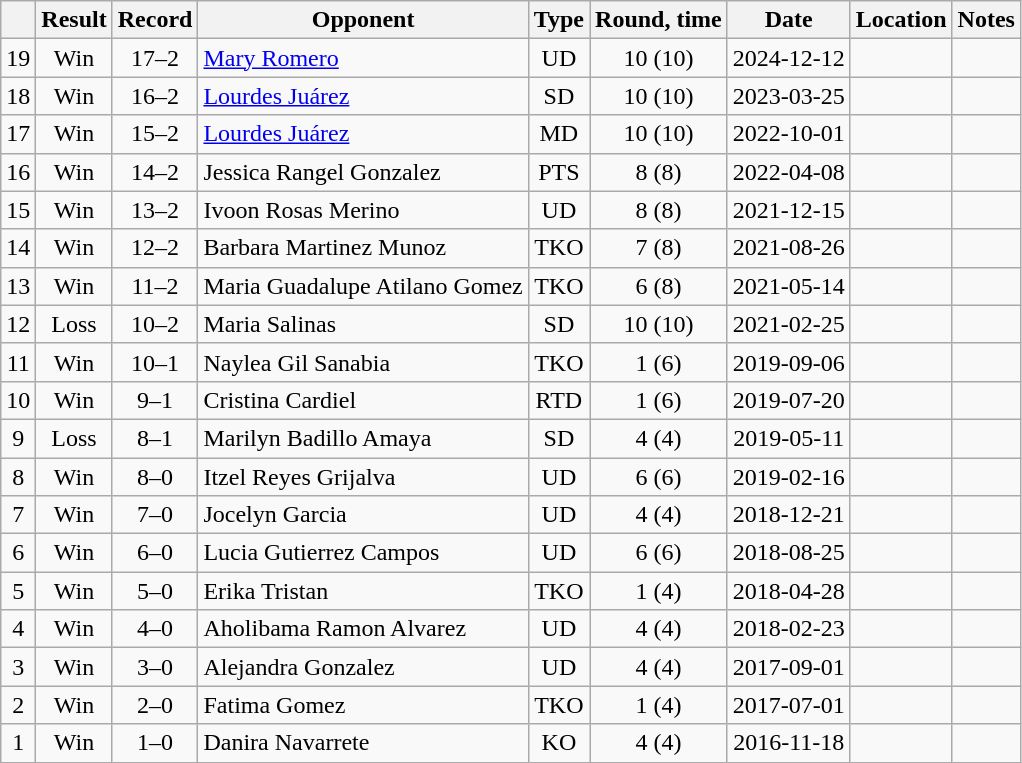<table class=wikitable style=text-align:center>
<tr>
<th></th>
<th>Result</th>
<th>Record</th>
<th>Opponent</th>
<th>Type</th>
<th>Round, time</th>
<th>Date</th>
<th>Location</th>
<th>Notes</th>
</tr>
<tr>
<td>19</td>
<td>Win</td>
<td>17–2</td>
<td align=left><a href='#'>Mary Romero</a></td>
<td>UD</td>
<td>10 (10)</td>
<td>2024-12-12</td>
<td align=left></td>
<td align=left></td>
</tr>
<tr>
<td>18</td>
<td>Win</td>
<td>16–2</td>
<td align=left><a href='#'>Lourdes Juárez</a></td>
<td>SD</td>
<td>10 (10)</td>
<td>2023-03-25</td>
<td align=left></td>
<td align=left></td>
</tr>
<tr>
<td>17</td>
<td>Win</td>
<td>15–2</td>
<td align=left><a href='#'>Lourdes Juárez</a></td>
<td>MD</td>
<td>10 (10)</td>
<td>2022-10-01</td>
<td align=left></td>
<td align=left></td>
</tr>
<tr>
<td>16</td>
<td>Win</td>
<td>14–2</td>
<td align=left>Jessica Rangel Gonzalez</td>
<td>PTS</td>
<td>8 (8)</td>
<td>2022-04-08</td>
<td align=left></td>
<td align=left></td>
</tr>
<tr>
<td>15</td>
<td>Win</td>
<td>13–2</td>
<td align=left>Ivoon Rosas Merino</td>
<td>UD</td>
<td>8 (8)</td>
<td>2021-12-15</td>
<td align=left></td>
<td align=left></td>
</tr>
<tr>
<td>14</td>
<td>Win</td>
<td>12–2</td>
<td align=left>Barbara Martinez Munoz</td>
<td>TKO</td>
<td>7 (8)</td>
<td>2021-08-26</td>
<td align=left></td>
<td align=left></td>
</tr>
<tr>
<td>13</td>
<td>Win</td>
<td>11–2</td>
<td align=left>Maria Guadalupe Atilano Gomez</td>
<td>TKO</td>
<td>6 (8)</td>
<td>2021-05-14</td>
<td align=left></td>
<td align=left></td>
</tr>
<tr>
<td>12</td>
<td>Loss</td>
<td>10–2</td>
<td align=left>Maria Salinas</td>
<td>SD</td>
<td>10 (10)</td>
<td>2021-02-25</td>
<td align=left></td>
<td align=left></td>
</tr>
<tr>
<td>11</td>
<td>Win</td>
<td>10–1</td>
<td align=left>Naylea Gil Sanabia</td>
<td>TKO</td>
<td>1 (6)</td>
<td>2019-09-06</td>
<td align=left></td>
<td align=left></td>
</tr>
<tr>
<td>10</td>
<td>Win</td>
<td>9–1</td>
<td align=left>Cristina Cardiel</td>
<td>RTD</td>
<td>1 (6)</td>
<td>2019-07-20</td>
<td align=left></td>
<td align=left></td>
</tr>
<tr>
<td>9</td>
<td>Loss</td>
<td>8–1</td>
<td align=left>Marilyn Badillo Amaya</td>
<td>SD</td>
<td>4 (4)</td>
<td>2019-05-11</td>
<td align=left></td>
<td align=left></td>
</tr>
<tr>
<td>8</td>
<td>Win</td>
<td>8–0</td>
<td align=left>Itzel Reyes Grijalva</td>
<td>UD</td>
<td>6 (6)</td>
<td>2019-02-16</td>
<td align=left></td>
<td align=left></td>
</tr>
<tr>
<td>7</td>
<td>Win</td>
<td>7–0</td>
<td align=left>Jocelyn Garcia</td>
<td>UD</td>
<td>4 (4)</td>
<td>2018-12-21</td>
<td align=left></td>
<td align=left></td>
</tr>
<tr>
<td>6</td>
<td>Win</td>
<td>6–0</td>
<td align=left>Lucia Gutierrez Campos</td>
<td>UD</td>
<td>6 (6)</td>
<td>2018-08-25</td>
<td align=left></td>
<td align=left></td>
</tr>
<tr>
<td>5</td>
<td>Win</td>
<td>5–0</td>
<td align=left>Erika Tristan</td>
<td>TKO</td>
<td>1 (4)</td>
<td>2018-04-28</td>
<td align=left></td>
<td align=left></td>
</tr>
<tr>
<td>4</td>
<td>Win</td>
<td>4–0</td>
<td align=left>Aholibama Ramon Alvarez</td>
<td>UD</td>
<td>4 (4)</td>
<td>2018-02-23</td>
<td align=left></td>
<td align=left></td>
</tr>
<tr>
<td>3</td>
<td>Win</td>
<td>3–0</td>
<td align=left>Alejandra Gonzalez</td>
<td>UD</td>
<td>4 (4)</td>
<td>2017-09-01</td>
<td align=left></td>
<td align=left></td>
</tr>
<tr>
<td>2</td>
<td>Win</td>
<td>2–0</td>
<td align=left>Fatima Gomez</td>
<td>TKO</td>
<td>1 (4)</td>
<td>2017-07-01</td>
<td align=left></td>
<td align=left></td>
</tr>
<tr>
<td>1</td>
<td>Win</td>
<td>1–0</td>
<td align=left>Danira Navarrete</td>
<td>KO</td>
<td>4 (4)</td>
<td>2016-11-18</td>
<td align=left></td>
<td align=left></td>
</tr>
</table>
